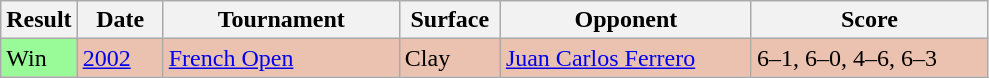<table class="sortable wikitable">
<tr>
<th style="width:40px">Result</th>
<th style="width:50px">Date</th>
<th style="width:150px">Tournament</th>
<th style="width:60px">Surface</th>
<th style="width:160px">Opponent</th>
<th style="width:150px" class="unsortable">Score</th>
</tr>
<tr bgcolor="#EBC2AF">
<td style="background:#98fb98;">Win</td>
<td><a href='#'>2002</a></td>
<td><a href='#'>French Open</a></td>
<td>Clay</td>
<td> <a href='#'>Juan Carlos Ferrero</a></td>
<td>6–1, 6–0, 4–6, 6–3</td>
</tr>
</table>
